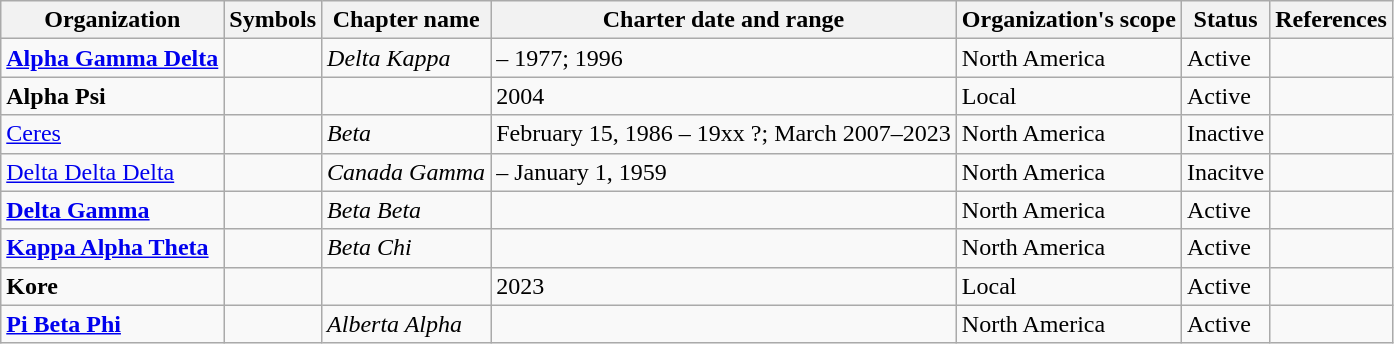<table class="wikitable sortable">
<tr>
<th>Organization</th>
<th>Symbols</th>
<th>Chapter name</th>
<th>Charter date and range</th>
<th>Organization's scope</th>
<th>Status</th>
<th>References</th>
</tr>
<tr>
<td><a href='#'><strong>Alpha Gamma Delta</strong></a></td>
<td><strong></strong></td>
<td><em>Delta Kappa</em></td>
<td> – 1977; 1996</td>
<td>North America</td>
<td>Active</td>
<td></td>
</tr>
<tr>
<td><strong>Alpha Psi</strong></td>
<td><strong></strong></td>
<td></td>
<td>2004</td>
<td>Local</td>
<td>Active</td>
<td></td>
</tr>
<tr>
<td><a href='#'>Ceres</a></td>
<td></td>
<td><em>Beta</em></td>
<td>February 15, 1986 – 19xx ?; March 2007–2023</td>
<td>North America</td>
<td>Inactive</td>
<td></td>
</tr>
<tr>
<td><a href='#'>Delta Delta Delta</a></td>
<td><strong></strong></td>
<td><em>Canada Gamma</em></td>
<td> – January 1, 1959</td>
<td>North America</td>
<td>Inacitve</td>
<td></td>
</tr>
<tr>
<td><a href='#'><strong>Delta Gamma</strong></a></td>
<td><strong></strong></td>
<td><em>Beta Beta</em></td>
<td></td>
<td>North America</td>
<td>Active</td>
<td></td>
</tr>
<tr>
<td><a href='#'><strong>Kappa Alpha Theta</strong></a></td>
<td><strong></strong></td>
<td><em>Beta Chi</em></td>
<td></td>
<td>North America</td>
<td>Active</td>
<td></td>
</tr>
<tr>
<td><strong>Kore</strong></td>
<td></td>
<td></td>
<td>2023</td>
<td>Local</td>
<td>Active</td>
<td></td>
</tr>
<tr>
<td><a href='#'><strong>Pi Beta Phi</strong></a></td>
<td><strong></strong></td>
<td><em>Alberta Alpha</em></td>
<td></td>
<td>North America</td>
<td>Active</td>
<td></td>
</tr>
</table>
